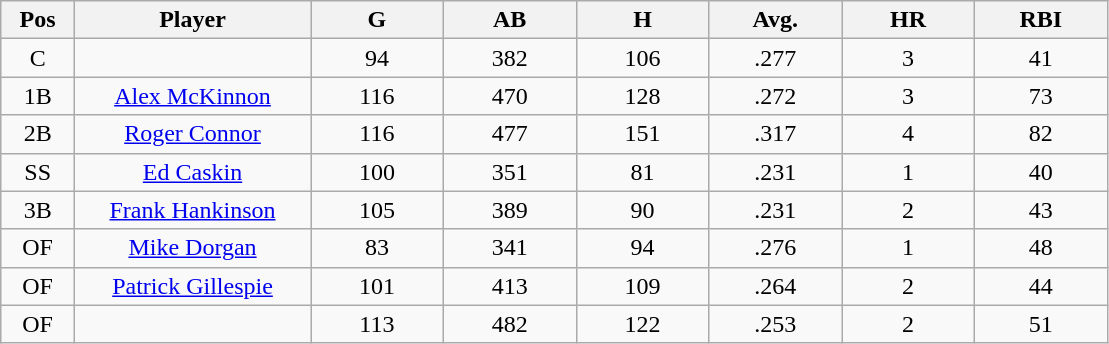<table class="wikitable sortable">
<tr>
<th bgcolor="#DDDDFF" width="5%">Pos</th>
<th bgcolor="#DDDDFF" width="16%">Player</th>
<th bgcolor="#DDDDFF" width="9%">G</th>
<th bgcolor="#DDDDFF" width="9%">AB</th>
<th bgcolor="#DDDDFF" width="9%">H</th>
<th bgcolor="#DDDDFF" width="9%">Avg.</th>
<th bgcolor="#DDDDFF" width="9%">HR</th>
<th bgcolor="#DDDDFF" width="9%">RBI</th>
</tr>
<tr align="center">
<td>C</td>
<td></td>
<td>94</td>
<td>382</td>
<td>106</td>
<td>.277</td>
<td>3</td>
<td>41</td>
</tr>
<tr align="center">
<td>1B</td>
<td><a href='#'>Alex McKinnon</a></td>
<td>116</td>
<td>470</td>
<td>128</td>
<td>.272</td>
<td>3</td>
<td>73</td>
</tr>
<tr align="center">
<td>2B</td>
<td><a href='#'>Roger Connor</a></td>
<td>116</td>
<td>477</td>
<td>151</td>
<td>.317</td>
<td>4</td>
<td>82</td>
</tr>
<tr align="center">
<td>SS</td>
<td><a href='#'>Ed Caskin</a></td>
<td>100</td>
<td>351</td>
<td>81</td>
<td>.231</td>
<td>1</td>
<td>40</td>
</tr>
<tr align="center">
<td>3B</td>
<td><a href='#'>Frank Hankinson</a></td>
<td>105</td>
<td>389</td>
<td>90</td>
<td>.231</td>
<td>2</td>
<td>43</td>
</tr>
<tr align="center">
<td>OF</td>
<td><a href='#'>Mike Dorgan</a></td>
<td>83</td>
<td>341</td>
<td>94</td>
<td>.276</td>
<td>1</td>
<td>48</td>
</tr>
<tr align="center">
<td>OF</td>
<td><a href='#'>Patrick Gillespie</a></td>
<td>101</td>
<td>413</td>
<td>109</td>
<td>.264</td>
<td>2</td>
<td>44</td>
</tr>
<tr align="center">
<td>OF</td>
<td></td>
<td>113</td>
<td>482</td>
<td>122</td>
<td>.253</td>
<td>2</td>
<td>51</td>
</tr>
</table>
